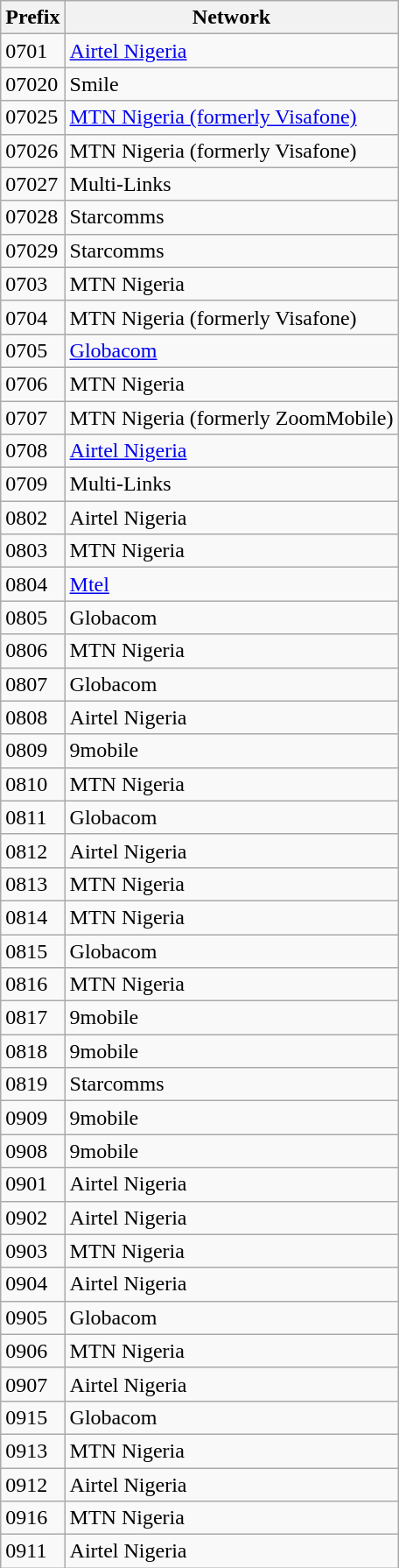<table class="wikitable sortable">
<tr>
<th>Prefix</th>
<th>Network</th>
</tr>
<tr>
<td>0701</td>
<td><a href='#'>Airtel Nigeria</a></td>
</tr>
<tr>
<td>07020</td>
<td>Smile</td>
</tr>
<tr>
<td>07025</td>
<td><a href='#'>MTN Nigeria (formerly Visafone)</a></td>
</tr>
<tr>
<td>07026</td>
<td>MTN Nigeria (formerly Visafone)</td>
</tr>
<tr>
<td>07027</td>
<td>Multi-Links</td>
</tr>
<tr>
<td>07028</td>
<td>Starcomms</td>
</tr>
<tr>
<td>07029</td>
<td>Starcomms</td>
</tr>
<tr>
<td>0703</td>
<td>MTN Nigeria</td>
</tr>
<tr>
<td>0704</td>
<td>MTN Nigeria (formerly Visafone)</td>
</tr>
<tr>
<td>0705</td>
<td><a href='#'>Globacom</a></td>
</tr>
<tr>
<td>0706</td>
<td>MTN Nigeria</td>
</tr>
<tr>
<td>0707</td>
<td>MTN Nigeria (formerly ZoomMobile)</td>
</tr>
<tr>
<td>0708</td>
<td><a href='#'>Airtel Nigeria</a></td>
</tr>
<tr>
<td>0709</td>
<td>Multi-Links</td>
</tr>
<tr>
<td>0802</td>
<td>Airtel Nigeria</td>
</tr>
<tr>
<td>0803</td>
<td>MTN Nigeria</td>
</tr>
<tr>
<td>0804</td>
<td><a href='#'>Mtel</a></td>
</tr>
<tr>
<td>0805</td>
<td>Globacom</td>
</tr>
<tr>
<td>0806</td>
<td>MTN Nigeria</td>
</tr>
<tr>
<td>0807</td>
<td>Globacom</td>
</tr>
<tr>
<td>0808</td>
<td>Airtel Nigeria</td>
</tr>
<tr>
<td>0809</td>
<td>9mobile</td>
</tr>
<tr>
<td>0810</td>
<td>MTN Nigeria</td>
</tr>
<tr>
<td>0811</td>
<td>Globacom</td>
</tr>
<tr>
<td>0812</td>
<td>Airtel Nigeria</td>
</tr>
<tr>
<td>0813</td>
<td>MTN Nigeria</td>
</tr>
<tr>
<td>0814</td>
<td>MTN Nigeria</td>
</tr>
<tr>
<td>0815</td>
<td>Globacom</td>
</tr>
<tr>
<td>0816</td>
<td>MTN Nigeria</td>
</tr>
<tr>
<td>0817</td>
<td>9mobile</td>
</tr>
<tr>
<td>0818</td>
<td>9mobile</td>
</tr>
<tr>
<td>0819</td>
<td>Starcomms</td>
</tr>
<tr>
<td>0909</td>
<td>9mobile</td>
</tr>
<tr>
<td>0908</td>
<td>9mobile</td>
</tr>
<tr>
<td>0901</td>
<td>Airtel Nigeria</td>
</tr>
<tr>
<td>0902</td>
<td>Airtel Nigeria</td>
</tr>
<tr>
<td>0903</td>
<td>MTN Nigeria</td>
</tr>
<tr>
<td>0904</td>
<td>Airtel Nigeria</td>
</tr>
<tr>
<td>0905</td>
<td>Globacom</td>
</tr>
<tr>
<td>0906</td>
<td>MTN Nigeria</td>
</tr>
<tr>
<td>0907</td>
<td>Airtel Nigeria</td>
</tr>
<tr>
<td>0915</td>
<td>Globacom</td>
</tr>
<tr>
<td>0913</td>
<td>MTN Nigeria</td>
</tr>
<tr>
<td>0912</td>
<td>Airtel Nigeria</td>
</tr>
<tr>
<td>0916</td>
<td>MTN Nigeria</td>
</tr>
<tr>
<td>0911</td>
<td>Airtel Nigeria</td>
</tr>
</table>
